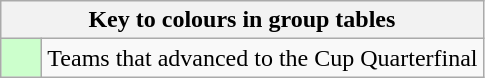<table class="wikitable" style="text-align: center;">
<tr>
<th colspan=2>Key to colours in group tables</th>
</tr>
<tr>
<td style="background:#cfc; width:20px;"></td>
<td align=left>Teams that advanced to the Cup Quarterfinal</td>
</tr>
</table>
